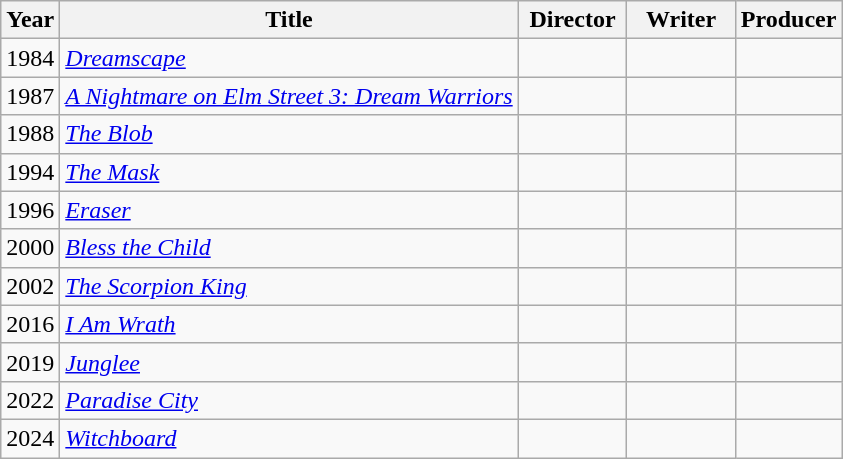<table class="wikitable">
<tr>
<th>Year</th>
<th>Title</th>
<th width="65">Director</th>
<th width="65">Writer</th>
<th>Producer</th>
</tr>
<tr>
<td>1984</td>
<td><em><a href='#'>Dreamscape</a></em></td>
<td></td>
<td></td>
<td></td>
</tr>
<tr>
<td>1987</td>
<td><em><a href='#'>A Nightmare on Elm Street 3: Dream Warriors</a></em></td>
<td></td>
<td></td>
<td></td>
</tr>
<tr>
<td>1988</td>
<td><em><a href='#'>The Blob</a></em></td>
<td></td>
<td></td>
<td></td>
</tr>
<tr>
<td>1994</td>
<td><em><a href='#'>The Mask</a></em></td>
<td></td>
<td></td>
<td></td>
</tr>
<tr>
<td>1996</td>
<td><em><a href='#'>Eraser</a></em></td>
<td></td>
<td></td>
<td></td>
</tr>
<tr>
<td>2000</td>
<td><em><a href='#'>Bless the Child</a></em></td>
<td></td>
<td></td>
<td></td>
</tr>
<tr>
<td>2002</td>
<td><em><a href='#'>The Scorpion King</a></em></td>
<td></td>
<td></td>
<td></td>
</tr>
<tr>
<td>2016</td>
<td><em><a href='#'>I Am Wrath</a></em></td>
<td></td>
<td></td>
<td></td>
</tr>
<tr>
<td>2019</td>
<td><em><a href='#'>Junglee</a></em></td>
<td></td>
<td></td>
<td></td>
</tr>
<tr>
<td>2022</td>
<td><em><a href='#'>Paradise City</a></em></td>
<td></td>
<td></td>
<td></td>
</tr>
<tr>
<td>2024</td>
<td><em><a href='#'>Witchboard</a></em></td>
<td></td>
<td></td>
<td></td>
</tr>
</table>
